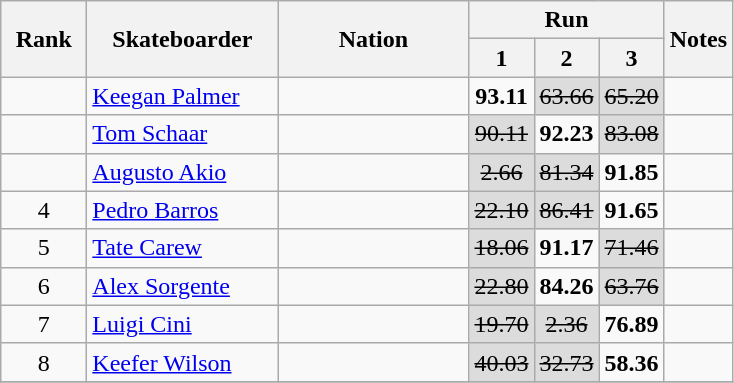<table class="wikitable sortable" style="text-align:center">
<tr>
<th rowspan="2" width="50">Rank</th>
<th rowspan="2" width="120">Skateboarder</th>
<th rowspan="2" width="120">Nation</th>
<th colspan="3">Run</th>
<th rowspan="2" width="30">Notes</th>
</tr>
<tr>
<th width="20">1</th>
<th width="20">2</th>
<th width="20">3</th>
</tr>
<tr>
<td></td>
<td align="left"><a href='#'>Keegan Palmer</a></td>
<td align="left"></td>
<td><strong>93.11</strong></td>
<td bgcolor="gainsboro"><s>63.66</s></td>
<td bgcolor="gainsboro"><s>65.20</s></td>
<td></td>
</tr>
<tr>
<td></td>
<td align="left"><a href='#'>Tom Schaar</a></td>
<td align="left"></td>
<td bgcolor="gainsboro"><s>90.11</s></td>
<td><strong>92.23</strong></td>
<td bgcolor="gainsboro"><s>83.08</s></td>
<td></td>
</tr>
<tr>
<td></td>
<td align="left"><a href='#'>Augusto Akio</a></td>
<td align="left"></td>
<td bgcolor="gainsboro"><s>2.66</s></td>
<td bgcolor="gainsboro"><s>81.34</s></td>
<td><strong>91.85</strong></td>
<td></td>
</tr>
<tr>
<td>4</td>
<td align="left"><a href='#'>Pedro Barros</a></td>
<td align="left"></td>
<td bgcolor="gainsboro"><s>22.10</s></td>
<td bgcolor="gainsboro"><s>86.41</s></td>
<td><strong>91.65</strong></td>
<td></td>
</tr>
<tr>
<td>5</td>
<td align="left"><a href='#'>Tate Carew</a></td>
<td align="left"></td>
<td bgcolor="gainsboro"><s>18.06</s></td>
<td><strong>91.17</strong></td>
<td bgcolor="gainsboro"><s>71.46</s></td>
<td></td>
</tr>
<tr>
<td>6</td>
<td align="left"><a href='#'>Alex Sorgente</a></td>
<td align="left"></td>
<td bgcolor="gainsboro"><s>22.80</s></td>
<td><strong>84.26</strong></td>
<td bgcolor="gainsboro"><s>63.76</s></td>
<td></td>
</tr>
<tr>
<td>7</td>
<td align="left"><a href='#'>Luigi Cini</a></td>
<td align="left"></td>
<td bgcolor="gainsboro"><s>19.70</s></td>
<td bgcolor="gainsboro"><s>2.36</s></td>
<td><strong>76.89</strong></td>
<td></td>
</tr>
<tr>
<td>8</td>
<td align="left"><a href='#'>Keefer Wilson</a></td>
<td align="left"></td>
<td bgcolor="gainsboro"><s>40.03</s></td>
<td bgcolor="gainsboro"><s>32.73</s></td>
<td><strong>58.36</strong></td>
<td></td>
</tr>
<tr>
</tr>
</table>
